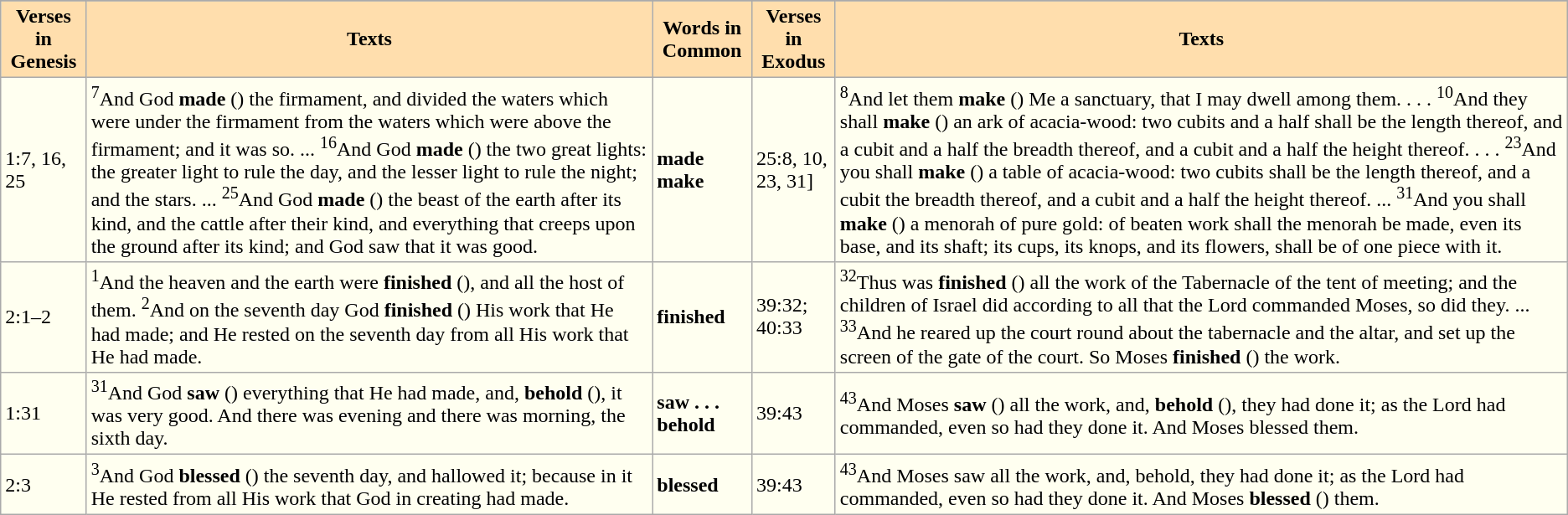<table class="wikitable" style="background:Ivory;">
<tr>
</tr>
<tr>
<th style="background:Navajowhite;">Verses in Genesis</th>
<th style="background:Navajowhite;">Texts</th>
<th style="background:Navajowhite;">Words in Common</th>
<th style="background:Navajowhite;">Verses in Exodus</th>
<th style="background:Navajowhite;">Texts</th>
</tr>
<tr>
<td>1:7, 16, 25</td>
<td><sup>7</sup>And God <strong>made</strong> () the firmament, and divided the waters which were under the firmament from the waters which were above the firmament; and it was so. ... <sup>16</sup>And God <strong>made</strong> () the two great lights: the greater light to rule the day, and the lesser light to rule the night; and the stars. ... <sup>25</sup>And God <strong>made</strong> () the beast of the earth after its kind, and the cattle after their kind, and everything that creeps upon the ground after its kind; and God saw that it was good.</td>
<td><strong>made</strong><br><strong>make</strong>


</td>
<td>25:8, 10, 23, 31]</td>
<td><sup>8</sup>And let them <strong>make</strong> () Me a sanctuary, that I may dwell among them. . . . <sup>10</sup>And they shall <strong>make</strong> () an ark of acacia-wood: two cubits and a half shall be the length thereof, and a cubit and a half the breadth thereof, and a cubit and a half the height thereof. . . . <sup>23</sup>And you shall <strong>make</strong> () a table of acacia-wood: two cubits shall be the length thereof, and a cubit the breadth thereof, and a cubit and a half the height thereof. ... <sup>31</sup>And you shall <strong>make</strong> () a menorah of pure gold: of beaten work shall the menorah be made, even its base, and its shaft; its cups, its knops, and its flowers, shall be of one piece with it.</td>
</tr>
<tr>
<td>2:1–2</td>
<td><sup>1</sup>And the heaven and the earth were <strong>finished</strong> (), and all the host of them. <sup>2</sup>And on the seventh day God <strong>finished</strong> () His work that He had made; and He rested on the seventh day from all His work that He had made.</td>
<td><strong>finished</strong><br>

</td>
<td>39:32; 40:33</td>
<td><sup>32</sup>Thus was <strong>finished</strong> () all the work of the Tabernacle of the tent of meeting; and the children of Israel did according to all that the Lord commanded Moses, so did they. ... <sup>33</sup>And he reared up the court round about the tabernacle and the altar, and set up the screen of the gate of the court. So Moses <strong>finished</strong> () the work.</td>
</tr>
<tr>
<td>1:31</td>
<td><sup>31</sup>And God <strong>saw</strong> () everything that He had made, and, <strong>behold</strong> (), it was very good. And there was evening and there was morning, the sixth day.</td>
<td><strong>saw . . . behold</strong><br></td>
<td>39:43</td>
<td><sup>43</sup>And Moses <strong>saw</strong> () all the work, and, <strong>behold</strong> (), they had done it; as the Lord had commanded, even so had they done it. And Moses blessed them.</td>
</tr>
<tr>
<td>2:3</td>
<td><sup>3</sup>And God <strong>blessed</strong> () the seventh day, and hallowed it; because in it He rested from all His work that God in creating had made.</td>
<td><strong>blessed</strong><br></td>
<td>39:43</td>
<td><sup>43</sup>And Moses saw all the work, and, behold, they had done it; as the Lord had commanded, even so had they done it. And Moses <strong>blessed</strong> () them.</td>
</tr>
</table>
